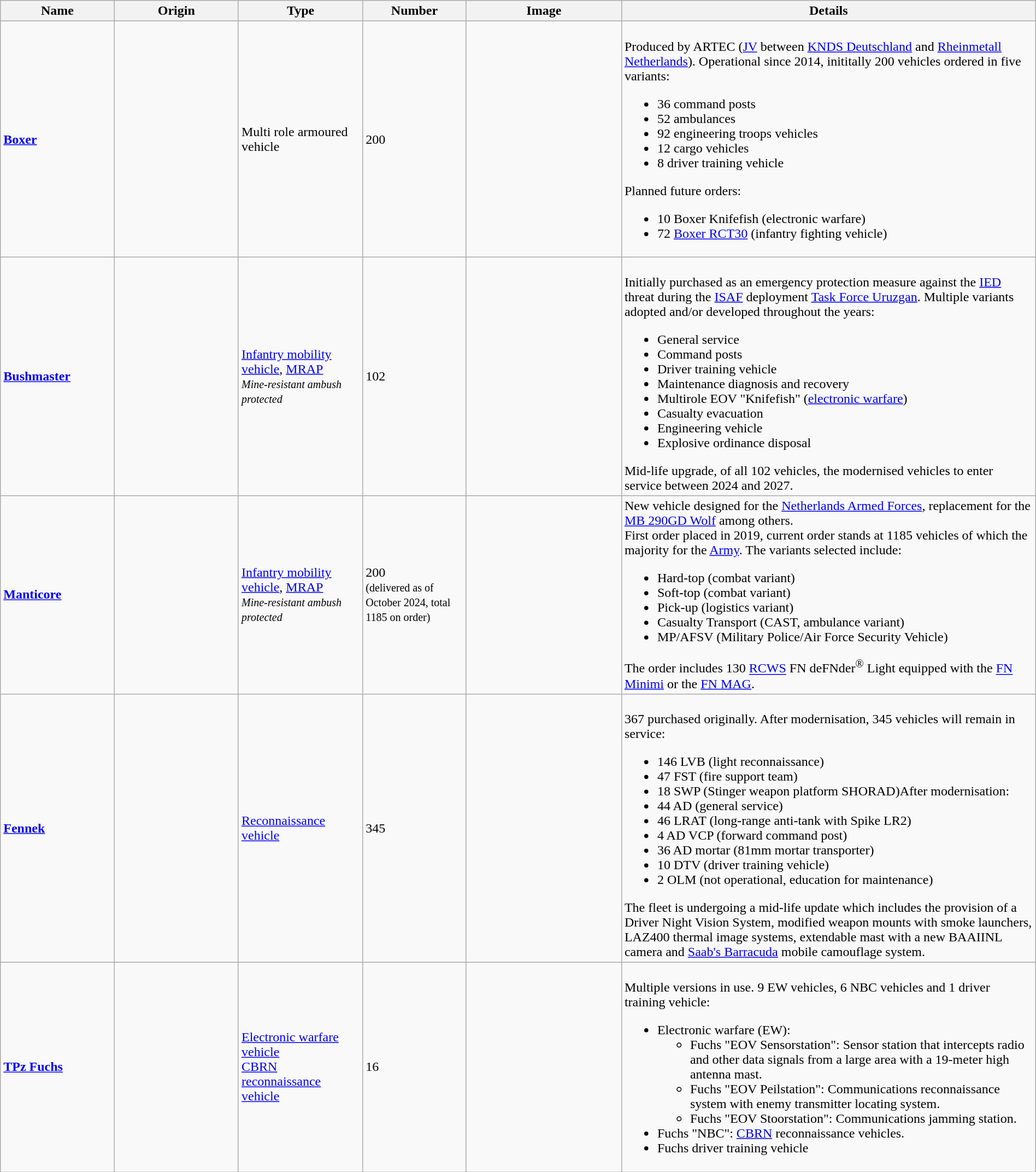<table class="wikitable" style="margin:auto; width:100%;">
<tr>
<th style="text-align: center; width:11%;">Name</th>
<th style="text-align: center; width:12%;">Origin</th>
<th style="text-align: center; width:12%;">Type</th>
<th style="text-align: center; width:10%;">Number</th>
<th style="text-align: center; width:15%;">Image</th>
<th style="text-align: center; width:40%;">Details</th>
</tr>
<tr>
<td><strong><a href='#'>Boxer</a></strong></td>
<td><small></small><br><small></small></td>
<td>Multi role armoured vehicle</td>
<td>200</td>
<td></td>
<td><br>Produced by ARTEC (<a href='#'>JV</a> between <a href='#'>KNDS Deutschland</a> and <a href='#'>Rheinmetall Netherlands</a>). Operational since 2014, inititally 200 vehicles ordered in five variants:<ul><li>36 command posts</li><li>52 ambulances</li><li>92 engineering troops vehicles</li><li>12 cargo vehicles</li><li>8 driver training vehicle</li></ul>Planned future orders:<ul><li>10 Boxer Knifefish (electronic warfare)</li><li>72 <a href='#'>Boxer RCT30</a> (infantry fighting vehicle)</li></ul></td>
</tr>
<tr>
<td><strong><a href='#'>Bushmaster</a></strong></td>
<td><small></small></td>
<td><a href='#'>Infantry mobility vehicle</a>, <a href='#'>MRAP</a><br><em><small>Mine-resistant ambush protected</small></em></td>
<td>102</td>
<td></td>
<td><br>Initially purchased as an emergency protection measure against the <a href='#'>IED</a> threat during the <a href='#'>ISAF</a> deployment <a href='#'>Task Force Uruzgan</a>. Multiple variants adopted and/or developed throughout the years:<ul><li>General service</li><li>Command posts</li><li>Driver training vehicle</li><li>Maintenance diagnosis and recovery</li><li>Multirole EOV "Knifefish" (<a href='#'>electronic warfare</a>)</li><li>Casualty evacuation</li><li>Engineering vehicle</li><li>Explosive ordinance disposal</li></ul>Mid-life upgrade, of all 102 vehicles, the modernised vehicles to enter service between 2024 and 2027.</td>
</tr>
<tr>
<td><strong><a href='#'>Manticore</a></strong></td>
<td><small></small></td>
<td><a href='#'>Infantry mobility vehicle</a>, <a href='#'>MRAP</a><br><em><small>Mine-resistant ambush protected</small></em></td>
<td>200<br><small>(delivered as of October 2024, total 1185 on order)</small></td>
<td></td>
<td>New vehicle designed for the <a href='#'>Netherlands Armed Forces</a>, replacement for the <a href='#'>MB 290GD Wolf</a> among others.<br>First order placed in 2019, current order stands at 1185 vehicles of which the majority for the <a href='#'>Army</a>. 
The variants selected include:<ul><li>Hard-top (combat variant)</li><li>Soft-top (combat variant)</li><li>Pick-up (logistics variant)</li><li>Casualty Transport (CAST, ambulance variant)</li><li>MP/AFSV (Military Police/Air Force Security Vehicle)</li></ul>The order includes 130 <a href='#'>RCWS</a> FN deFNder<sup>®</sup> Light equipped with the <a href='#'>FN Minimi</a> or the <a href='#'>FN MAG</a>.</td>
</tr>
<tr>
<td><strong><a href='#'>Fennek</a></strong></td>
<td><small></small><br><small></small></td>
<td><a href='#'>Reconnaissance vehicle</a></td>
<td>345</td>
<td></td>
<td><br>367 purchased originally.
After modernisation, 345 vehicles will remain in service:<ul><li>146 LVB (light reconnaissance)</li><li>47 FST (fire support team)</li><li>18 SWP (Stinger weapon platform SHORAD)After modernisation:</li><li>44 AD (general service)</li><li>46 LRAT (long-range anti-tank with Spike LR2)</li><li>4 AD VCP (forward command post)</li><li>36 AD mortar (81mm mortar transporter)</li><li>10 DTV (driver training vehicle)</li><li>2 OLM (not operational, education for maintenance)</li></ul>The fleet is undergoing a mid-life update which includes the provision of a Driver Night Vision System, modified weapon mounts with smoke launchers, LAZ400 thermal image systems, extendable mast with a new BAAIINL camera and <a href='#'>Saab's Barracuda</a> mobile camouflage system.</td>
</tr>
<tr>
<td><strong><a href='#'>TPz Fuchs</a></strong></td>
<td><small></small></td>
<td><a href='#'>Electronic warfare vehicle</a><br><a href='#'>CBRN reconnaissance vehicle</a></td>
<td>16</td>
<td></td>
<td><br>Multiple versions in use. 9 EW vehicles, 6 NBC vehicles and 1 driver training vehicle:<ul><li>Electronic warfare (EW):<ul><li>Fuchs "EOV Sensorstation": Sensor station that intercepts radio and other data signals from a large area with a 19-meter high antenna mast.</li><li>Fuchs "EOV Peilstation": Communications reconnaissance system with enemy transmitter locating system.</li><li>Fuchs "EOV Stoorstation": Communications jamming station.</li></ul></li><li>Fuchs "NBC": <a href='#'>CBRN</a> reconnaissance vehicles.</li><li>Fuchs driver training vehicle</li></ul></td>
</tr>
</table>
